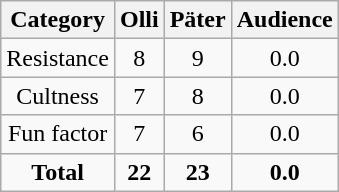<table class="wikitable" style="text-align:center;">
<tr>
<th>Category</th>
<th>Olli</th>
<th>Päter</th>
<th>Audience</th>
</tr>
<tr>
<td>Resistance</td>
<td>8</td>
<td>9</td>
<td>0.0</td>
</tr>
<tr>
<td>Cultness</td>
<td>7</td>
<td>8</td>
<td>0.0</td>
</tr>
<tr>
<td>Fun factor</td>
<td>7</td>
<td>6</td>
<td>0.0</td>
</tr>
<tr>
<td><strong>Total</strong></td>
<td><strong>22</strong></td>
<td><strong>23</strong></td>
<td><strong>0.0</strong></td>
</tr>
</table>
